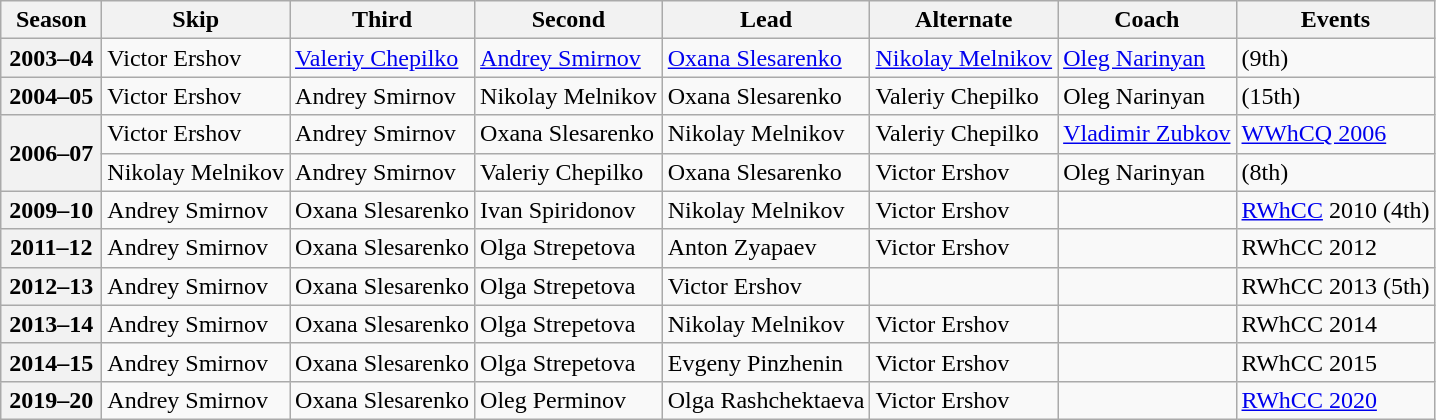<table class="wikitable">
<tr>
<th scope="col" width=60>Season</th>
<th scope="col">Skip</th>
<th scope="col">Third</th>
<th scope="col">Second</th>
<th scope="col">Lead</th>
<th scope="col">Alternate</th>
<th scope="col">Coach</th>
<th scope="col">Events</th>
</tr>
<tr>
<th scope="row">2003–04</th>
<td>Victor Ershov</td>
<td><a href='#'>Valeriy Chepilko</a></td>
<td><a href='#'>Andrey Smirnov</a></td>
<td><a href='#'>Oxana Slesarenko</a></td>
<td><a href='#'>Nikolay Melnikov</a></td>
<td><a href='#'>Oleg Narinyan</a></td>
<td> (9th)</td>
</tr>
<tr>
<th scope="row">2004–05</th>
<td>Victor Ershov</td>
<td>Andrey Smirnov</td>
<td>Nikolay Melnikov</td>
<td>Oxana Slesarenko</td>
<td>Valeriy Chepilko</td>
<td>Oleg Narinyan</td>
<td> (15th)</td>
</tr>
<tr>
<th scope="row" rowspan=2>2006–07</th>
<td>Victor Ershov</td>
<td>Andrey Smirnov</td>
<td>Oxana Slesarenko</td>
<td>Nikolay Melnikov</td>
<td>Valeriy Chepilko</td>
<td><a href='#'>Vladimir Zubkov</a></td>
<td><a href='#'>WWhCQ 2006</a> </td>
</tr>
<tr>
<td>Nikolay Melnikov</td>
<td>Andrey Smirnov</td>
<td>Valeriy Chepilko</td>
<td>Oxana Slesarenko</td>
<td>Victor Ershov</td>
<td>Oleg Narinyan</td>
<td> (8th)</td>
</tr>
<tr>
<th scope="row">2009–10</th>
<td>Andrey Smirnov</td>
<td>Oxana Slesarenko</td>
<td>Ivan Spiridonov</td>
<td>Nikolay Melnikov</td>
<td>Victor Ershov</td>
<td></td>
<td><a href='#'>RWhCC</a> 2010 (4th)</td>
</tr>
<tr>
<th scope="row">2011–12</th>
<td>Andrey Smirnov</td>
<td>Oxana Slesarenko</td>
<td>Olga Strepetova</td>
<td>Anton Zyapaev</td>
<td>Victor Ershov</td>
<td></td>
<td>RWhCC 2012 </td>
</tr>
<tr>
<th scope="row">2012–13</th>
<td>Andrey Smirnov</td>
<td>Oxana Slesarenko</td>
<td>Olga Strepetova</td>
<td>Victor Ershov</td>
<td></td>
<td></td>
<td>RWhCC 2013 (5th)</td>
</tr>
<tr>
<th scope="row">2013–14</th>
<td>Andrey Smirnov</td>
<td>Oxana Slesarenko</td>
<td>Olga Strepetova</td>
<td>Nikolay Melnikov</td>
<td>Victor Ershov</td>
<td></td>
<td>RWhCC 2014 </td>
</tr>
<tr>
<th scope="row">2014–15</th>
<td>Andrey Smirnov</td>
<td>Oxana Slesarenko</td>
<td>Olga Strepetova</td>
<td>Evgeny Pinzhenin</td>
<td>Victor Ershov</td>
<td></td>
<td>RWhCC 2015 </td>
</tr>
<tr>
<th scope="row">2019–20</th>
<td>Andrey Smirnov</td>
<td>Oxana Slesarenko</td>
<td>Oleg Perminov</td>
<td>Olga Rashchektaeva</td>
<td>Victor Ershov</td>
<td></td>
<td><a href='#'>RWhCC 2020</a> </td>
</tr>
</table>
